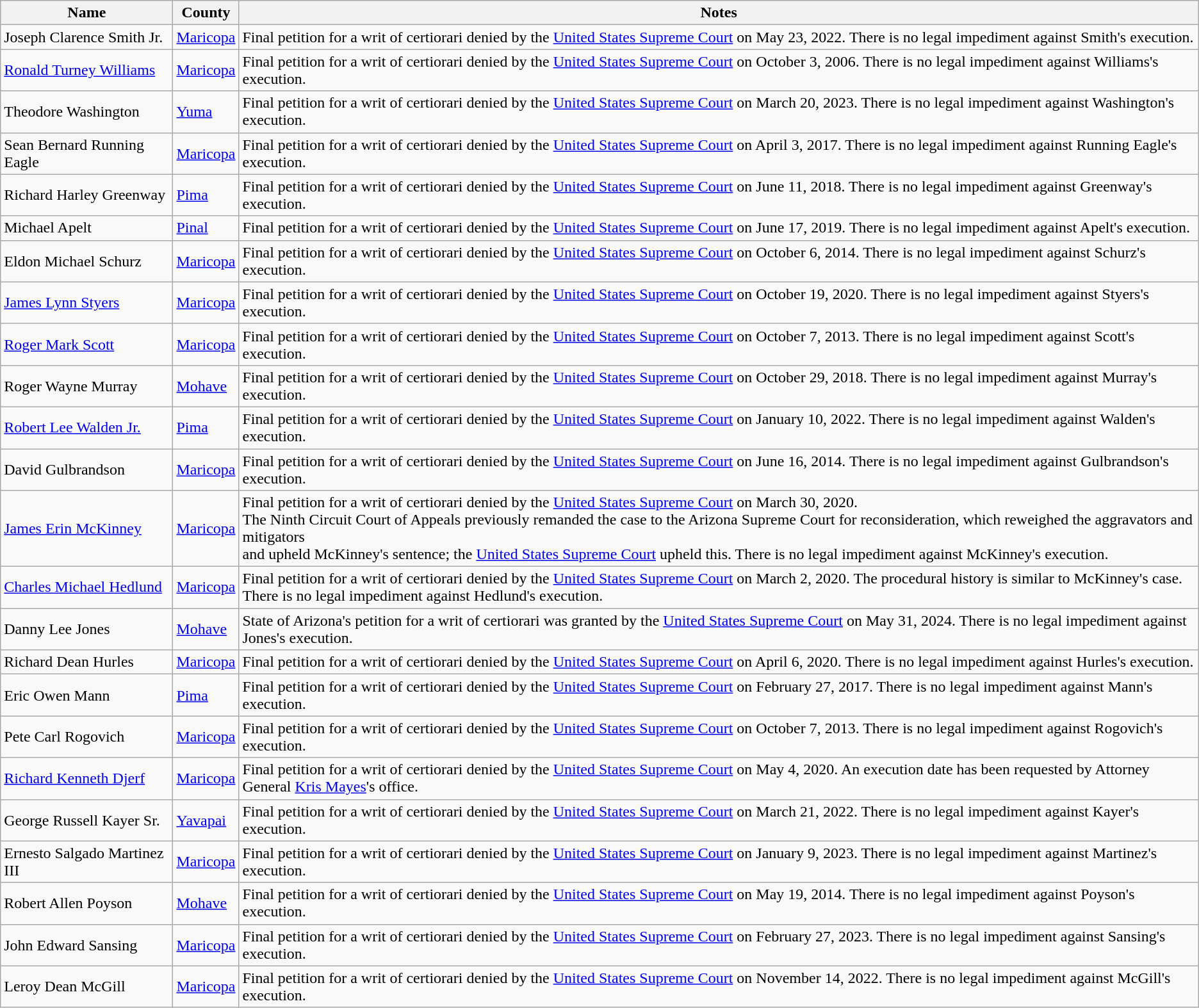<table class="wikitable sortable">
<tr>
<th>Name</th>
<th>County</th>
<th>Notes</th>
</tr>
<tr>
<td>Joseph Clarence Smith Jr.</td>
<td><a href='#'>Maricopa</a></td>
<td>Final petition for a writ of certiorari denied by the <a href='#'>United States Supreme Court</a> on May 23, 2022. There is no legal impediment against Smith's execution.</td>
</tr>
<tr>
<td><a href='#'>Ronald Turney Williams</a></td>
<td><a href='#'>Maricopa</a></td>
<td>Final petition for a writ of certiorari denied by the <a href='#'>United States Supreme Court</a> on October 3, 2006. There is no legal impediment against Williams's execution.</td>
</tr>
<tr>
<td>Theodore Washington</td>
<td><a href='#'>Yuma</a></td>
<td>Final petition for a writ of certiorari denied by the <a href='#'>United States Supreme Court</a> on March 20, 2023. There is no legal impediment against Washington's execution.</td>
</tr>
<tr>
<td>Sean Bernard Running Eagle</td>
<td><a href='#'>Maricopa</a></td>
<td>Final petition for a writ of certiorari denied by the <a href='#'>United States Supreme Court</a> on April 3, 2017. There is no legal impediment against Running Eagle's execution.</td>
</tr>
<tr>
<td>Richard Harley Greenway</td>
<td><a href='#'>Pima</a></td>
<td>Final petition for a writ of certiorari denied by the <a href='#'>United States Supreme Court</a> on June 11, 2018. There is no legal impediment against Greenway's execution.</td>
</tr>
<tr>
<td>Michael Apelt</td>
<td><a href='#'>Pinal</a></td>
<td>Final petition for a writ of certiorari denied by the <a href='#'>United States Supreme Court</a> on June 17, 2019. There is no legal impediment against Apelt's execution.</td>
</tr>
<tr>
<td>Eldon Michael Schurz</td>
<td><a href='#'>Maricopa</a></td>
<td>Final petition for a writ of certiorari denied by the <a href='#'>United States Supreme Court</a> on October 6, 2014. There is no legal impediment against Schurz's execution.</td>
</tr>
<tr>
<td><a href='#'>James Lynn Styers</a></td>
<td><a href='#'>Maricopa</a></td>
<td>Final petition for a writ of certiorari denied by the <a href='#'>United States Supreme Court</a> on October 19, 2020. There is no legal impediment against Styers's execution.</td>
</tr>
<tr>
<td><a href='#'>Roger Mark Scott</a></td>
<td><a href='#'>Maricopa</a></td>
<td>Final petition for a writ of certiorari denied by the <a href='#'>United States Supreme Court</a> on October 7, 2013. There is no legal impediment against Scott's execution.</td>
</tr>
<tr>
<td>Roger Wayne Murray</td>
<td><a href='#'>Mohave</a></td>
<td>Final petition for a writ of certiorari denied by the <a href='#'>United States Supreme Court</a> on October 29, 2018. There is no legal impediment against Murray's execution.</td>
</tr>
<tr>
<td><a href='#'>Robert Lee Walden Jr.</a></td>
<td><a href='#'>Pima</a></td>
<td>Final petition for a writ of certiorari denied by the <a href='#'>United States Supreme Court</a> on January 10, 2022. There is no legal impediment against Walden's execution.</td>
</tr>
<tr>
<td>David Gulbrandson</td>
<td><a href='#'>Maricopa</a></td>
<td>Final petition for a writ of certiorari denied by the <a href='#'>United States Supreme Court</a> on June 16, 2014. There is no legal impediment against Gulbrandson's execution.</td>
</tr>
<tr>
<td><a href='#'>James Erin McKinney</a></td>
<td><a href='#'>Maricopa</a></td>
<td>Final petition for a writ of certiorari denied by the <a href='#'>United States Supreme Court</a> on March 30, 2020.<br>The Ninth Circuit Court of Appeals previously remanded the case to the Arizona Supreme Court for reconsideration, which reweighed the aggravators and mitigators<br> and upheld McKinney's sentence; the <a href='#'>United States Supreme Court</a> upheld this. There is no legal impediment against McKinney's execution.</td>
</tr>
<tr>
<td><a href='#'>Charles Michael Hedlund</a></td>
<td><a href='#'>Maricopa</a></td>
<td>Final petition for a writ of certiorari denied by the <a href='#'>United States Supreme Court</a> on March 2, 2020. The procedural history is similar to McKinney's case.<br> There is no legal impediment against Hedlund's execution.</td>
</tr>
<tr>
<td>Danny Lee Jones</td>
<td><a href='#'>Mohave</a></td>
<td>State of Arizona's petition for a writ of certiorari was granted by the <a href='#'>United States Supreme Court</a> on May 31, 2024. There is no legal impediment against Jones's execution.</td>
</tr>
<tr>
<td>Richard Dean Hurles</td>
<td><a href='#'>Maricopa</a></td>
<td>Final petition for a writ of certiorari denied by the <a href='#'>United States Supreme Court</a> on April 6, 2020. There is no legal impediment against Hurles's execution.</td>
</tr>
<tr>
<td>Eric Owen Mann</td>
<td><a href='#'>Pima</a></td>
<td>Final petition for a writ of certiorari denied by the <a href='#'>United States Supreme Court</a> on February 27, 2017. There is no legal impediment against Mann's execution.</td>
</tr>
<tr>
<td>Pete Carl Rogovich</td>
<td><a href='#'>Maricopa</a></td>
<td>Final petition for a writ of certiorari denied by the <a href='#'>United States Supreme Court</a> on October 7, 2013. There is no legal impediment against Rogovich's execution.</td>
</tr>
<tr>
<td><a href='#'>Richard Kenneth Djerf</a></td>
<td><a href='#'>Maricopa</a></td>
<td>Final petition for a writ of certiorari denied by the <a href='#'>United States Supreme Court</a> on May 4, 2020. An execution date has been requested by Attorney General <a href='#'>Kris Mayes</a>'s office.</td>
</tr>
<tr>
<td>George Russell Kayer Sr.</td>
<td><a href='#'>Yavapai</a></td>
<td>Final petition for a writ of certiorari denied by the <a href='#'>United States Supreme Court</a> on March 21, 2022. There is no legal impediment against Kayer's execution.</td>
</tr>
<tr>
<td>Ernesto Salgado Martinez III</td>
<td><a href='#'>Maricopa</a></td>
<td>Final petition for a writ of certiorari denied by the <a href='#'>United States Supreme Court</a> on January 9, 2023. There is no legal impediment against Martinez's execution.</td>
</tr>
<tr>
<td>Robert Allen Poyson</td>
<td><a href='#'>Mohave</a></td>
<td>Final petition for a writ of certiorari denied by the <a href='#'>United States Supreme Court</a> on May 19, 2014. There is no legal impediment against Poyson's execution.</td>
</tr>
<tr>
<td>John Edward Sansing</td>
<td><a href='#'>Maricopa</a></td>
<td>Final petition for a writ of certiorari denied by the <a href='#'>United States Supreme Court</a> on February 27, 2023. There is no legal impediment against Sansing's execution.</td>
</tr>
<tr>
<td>Leroy Dean McGill</td>
<td><a href='#'>Maricopa</a></td>
<td>Final petition for a writ of certiorari denied by the <a href='#'>United States Supreme Court</a> on November 14, 2022. There is no legal impediment against McGill's execution.</td>
</tr>
</table>
